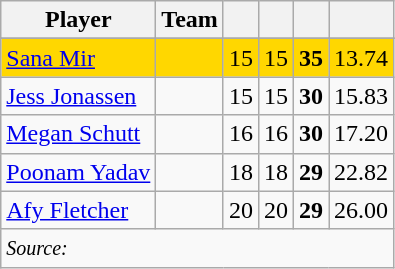<table class="wikitable sortable" style="text-align:center">
<tr>
<th class="unsortable">Player</th>
<th>Team</th>
<th></th>
<th></th>
<th></th>
<th></th>
</tr>
<tr>
</tr>
<tr style="background:gold">
<td style="text-align:left"><a href='#'>Sana Mir</a></td>
<td style="text-align:left"></td>
<td>15</td>
<td>15</td>
<td><strong>35</strong></td>
<td>13.74</td>
</tr>
<tr>
<td style="text-align:left"><a href='#'>Jess Jonassen</a></td>
<td style="text-align:left"></td>
<td>15</td>
<td>15</td>
<td><strong>30</strong></td>
<td>15.83</td>
</tr>
<tr>
<td style="text-align:left"><a href='#'>Megan Schutt</a></td>
<td style="text-align:left"></td>
<td>16</td>
<td>16</td>
<td><strong>30</strong></td>
<td>17.20</td>
</tr>
<tr>
<td style="text-align:left"><a href='#'>Poonam Yadav</a></td>
<td style="text-align:left"></td>
<td>18</td>
<td>18</td>
<td><strong>29</strong></td>
<td>22.82</td>
</tr>
<tr>
<td style="text-align:left"><a href='#'>Afy Fletcher</a></td>
<td style="text-align:left"></td>
<td>20</td>
<td>20</td>
<td><strong>29</strong></td>
<td>26.00</td>
</tr>
<tr class=sortbottom>
<td colspan="11" style="text-align:left;"><small><em>Source: </em></small></td>
</tr>
</table>
